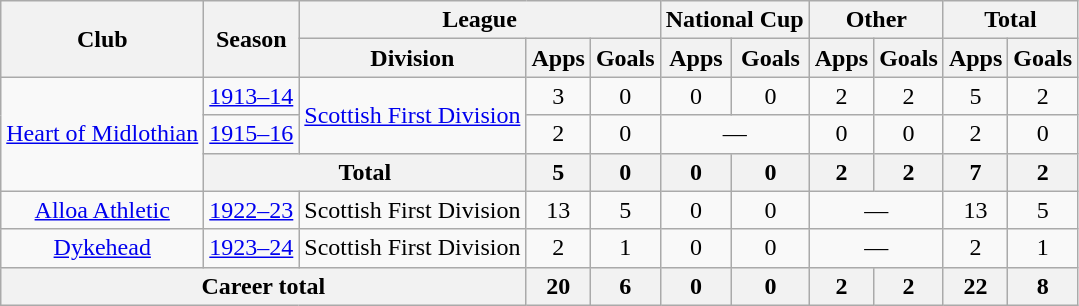<table class="wikitable" style="text-align: center;">
<tr>
<th rowspan="2">Club</th>
<th rowspan="2">Season</th>
<th colspan="3">League</th>
<th colspan="2">National Cup</th>
<th colspan="2">Other</th>
<th colspan="2">Total</th>
</tr>
<tr>
<th>Division</th>
<th>Apps</th>
<th>Goals</th>
<th>Apps</th>
<th>Goals</th>
<th>Apps</th>
<th>Goals</th>
<th>Apps</th>
<th>Goals</th>
</tr>
<tr>
<td rowspan="3"><a href='#'>Heart of Midlothian</a></td>
<td><a href='#'>1913–14</a></td>
<td rowspan="2"><a href='#'>Scottish First Division</a></td>
<td>3</td>
<td>0</td>
<td>0</td>
<td>0</td>
<td>2</td>
<td>2</td>
<td>5</td>
<td>2</td>
</tr>
<tr>
<td><a href='#'>1915–16</a></td>
<td>2</td>
<td>0</td>
<td colspan="2">—</td>
<td>0</td>
<td>0</td>
<td>2</td>
<td>0</td>
</tr>
<tr>
<th colspan="2">Total</th>
<th>5</th>
<th>0</th>
<th>0</th>
<th>0</th>
<th>2</th>
<th>2</th>
<th>7</th>
<th>2</th>
</tr>
<tr>
<td><a href='#'>Alloa Athletic</a></td>
<td><a href='#'>1922–23</a></td>
<td>Scottish First Division</td>
<td>13</td>
<td>5</td>
<td>0</td>
<td>0</td>
<td colspan="2">—</td>
<td>13</td>
<td>5</td>
</tr>
<tr>
<td><a href='#'>Dykehead</a></td>
<td><a href='#'>1923–24</a></td>
<td>Scottish First Division</td>
<td>2</td>
<td>1</td>
<td>0</td>
<td>0</td>
<td colspan="2">—</td>
<td>2</td>
<td>1</td>
</tr>
<tr>
<th colspan="3">Career total</th>
<th>20</th>
<th>6</th>
<th>0</th>
<th>0</th>
<th>2</th>
<th>2</th>
<th>22</th>
<th>8</th>
</tr>
</table>
